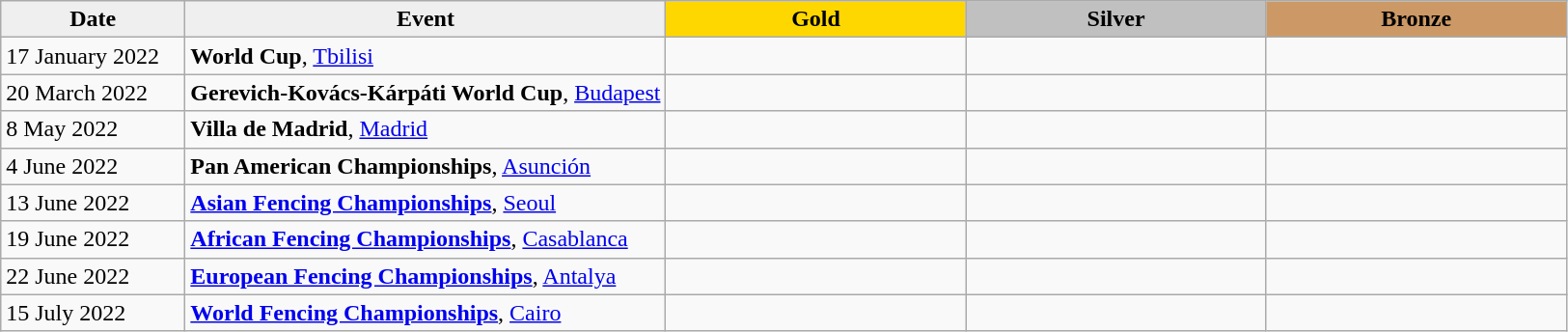<table class="wikitable plainrowheaders" border="1" style="font-size:100%">
<tr align=center>
<th scope=col style="width:120px; background: #efefef;">Date</th>
<th scope=col style="background: #efefef;">Event</th>
<th scope=col colspan=1 style="width:200px; background: gold;">Gold</th>
<th scope=col colspan=1 style="width:200px; background: silver;">Silver</th>
<th scope=col colspan=1 style="width:200px; background: #cc9966;">Bronze</th>
</tr>
<tr>
<td>17 January 2022</td>
<td><strong>World Cup</strong>, <a href='#'>Tbilisi</a></td>
<td></td>
<td></td>
<td></td>
</tr>
<tr>
<td>20 March 2022</td>
<td><strong>Gerevich-Kovács-Kárpáti World Cup</strong>, <a href='#'>Budapest</a></td>
<td></td>
<td></td>
<td></td>
</tr>
<tr>
<td>8 May 2022</td>
<td><strong>Villa de Madrid</strong>, <a href='#'>Madrid</a></td>
<td></td>
<td></td>
<td></td>
</tr>
<tr>
<td>4 June 2022</td>
<td><strong>Pan American Championships</strong>, <a href='#'>Asunción</a></td>
<td></td>
<td></td>
<td></td>
</tr>
<tr>
<td>13 June 2022</td>
<td><strong><a href='#'>Asian Fencing Championships</a></strong>, <a href='#'>Seoul</a></td>
<td></td>
<td></td>
<td><br></td>
</tr>
<tr>
<td>19 June 2022</td>
<td><strong><a href='#'>African Fencing Championships</a></strong>, <a href='#'>Casablanca</a></td>
<td></td>
<td></td>
<td></td>
</tr>
<tr>
<td>22 June 2022</td>
<td><strong><a href='#'>European Fencing Championships</a></strong>, <a href='#'>Antalya</a></td>
<td></td>
<td></td>
<td></td>
</tr>
<tr>
<td>15 July 2022</td>
<td><strong><a href='#'>World Fencing Championships</a></strong>, <a href='#'>Cairo</a></td>
<td></td>
<td></td>
<td></td>
</tr>
</table>
